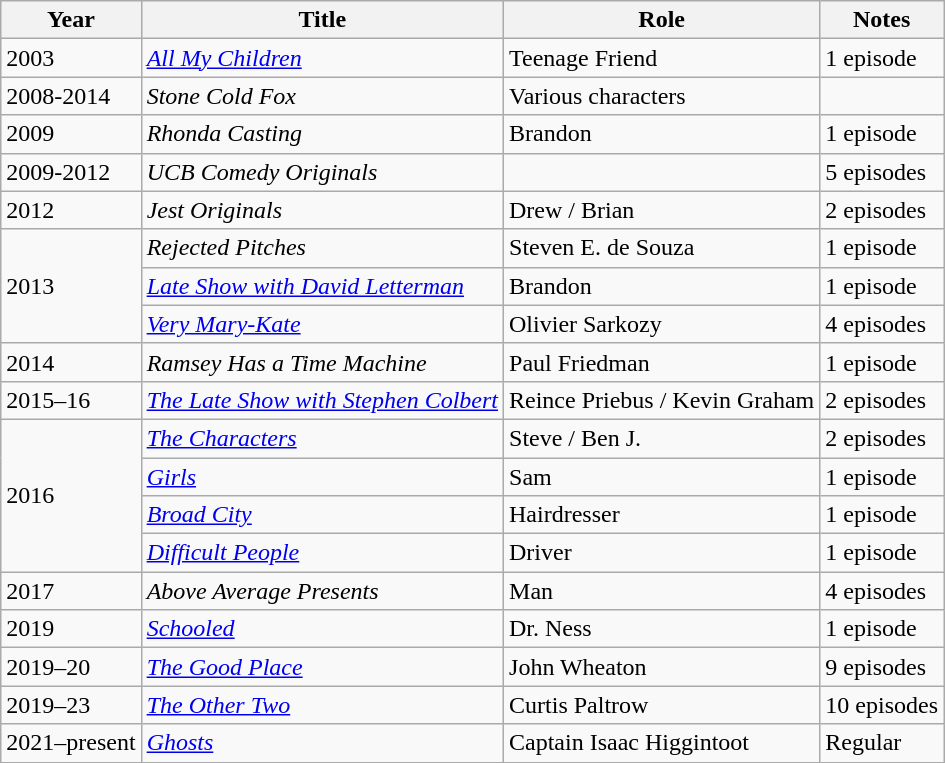<table class="wikitable sortable">
<tr>
<th>Year</th>
<th>Title</th>
<th>Role</th>
<th class="wikitable sortable">Notes</th>
</tr>
<tr>
<td>2003</td>
<td><em><a href='#'>All My Children</a></em></td>
<td>Teenage Friend</td>
<td>1 episode</td>
</tr>
<tr>
<td>2008-2014</td>
<td><em>Stone Cold Fox</em></td>
<td>Various characters</td>
<td></td>
</tr>
<tr>
<td>2009</td>
<td><em>Rhonda Casting</em></td>
<td>Brandon</td>
<td>1 episode</td>
</tr>
<tr>
<td>2009-2012</td>
<td><em>UCB Comedy Originals</em></td>
<td></td>
<td>5 episodes</td>
</tr>
<tr>
<td>2012</td>
<td><em>Jest Originals</em></td>
<td>Drew / Brian</td>
<td>2 episodes</td>
</tr>
<tr>
<td rowspan="3">2013</td>
<td><em>Rejected Pitches</em></td>
<td>Steven E. de Souza</td>
<td>1 episode</td>
</tr>
<tr>
<td><em><a href='#'>Late Show with David Letterman</a></em></td>
<td>Brandon</td>
<td>1 episode</td>
</tr>
<tr>
<td><em><a href='#'>Very Mary-Kate</a></em></td>
<td>Olivier Sarkozy</td>
<td>4 episodes</td>
</tr>
<tr>
<td>2014</td>
<td><em>Ramsey Has a Time Machine</em></td>
<td>Paul Friedman</td>
<td>1 episode</td>
</tr>
<tr>
<td>2015–16</td>
<td><em><a href='#'>The Late Show with Stephen Colbert</a></em></td>
<td>Reince Priebus / Kevin Graham</td>
<td>2 episodes</td>
</tr>
<tr>
<td rowspan="4">2016</td>
<td><em><a href='#'>The Characters</a></em></td>
<td>Steve / Ben J.</td>
<td>2 episodes</td>
</tr>
<tr>
<td><em><a href='#'>Girls</a></em></td>
<td>Sam</td>
<td>1 episode</td>
</tr>
<tr>
<td><em><a href='#'>Broad City</a></em></td>
<td>Hairdresser</td>
<td>1 episode</td>
</tr>
<tr>
<td><em><a href='#'>Difficult People</a></em></td>
<td>Driver</td>
<td>1 episode</td>
</tr>
<tr>
<td>2017</td>
<td><em>Above Average Presents</em></td>
<td>Man</td>
<td>4 episodes</td>
</tr>
<tr>
<td>2019</td>
<td><em><a href='#'>Schooled</a></em></td>
<td>Dr. Ness</td>
<td>1 episode</td>
</tr>
<tr>
<td>2019–20</td>
<td><em><a href='#'>The Good Place</a></em></td>
<td>John Wheaton</td>
<td>9 episodes</td>
</tr>
<tr>
<td>2019–23</td>
<td><em><a href='#'>The Other Two</a></em></td>
<td>Curtis Paltrow</td>
<td>10 episodes</td>
</tr>
<tr>
<td>2021–present</td>
<td><em><a href='#'>Ghosts</a></em></td>
<td>Captain Isaac Higgintoot</td>
<td>Regular</td>
</tr>
</table>
